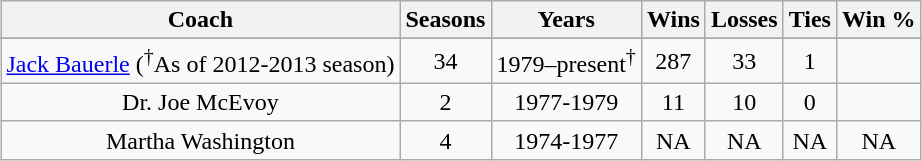<table class="wikitable sortable" style="text-align:center; margin: 1em auto;">
<tr>
<th>Coach</th>
<th>Seasons</th>
<th>Years</th>
<th>Wins</th>
<th>Losses</th>
<th>Ties</th>
<th>Win %</th>
</tr>
<tr Normal  0          false  false  false    EN-US  X-NONE  X-NONE>
</tr>
<tr align="center">
<td><a href='#'>Jack Bauerle</a> (<sup>†</sup>As of 2012-2013 season)</td>
<td>34</td>
<td>1979–present<sup>†</sup></td>
<td>287</td>
<td>33</td>
<td>1</td>
<td></td>
</tr>
<tr align="center">
<td>Dr. Joe McEvoy</td>
<td>2</td>
<td>1977-1979</td>
<td>11</td>
<td>10</td>
<td>0</td>
<td></td>
</tr>
<tr align="center">
<td>Martha Washington</td>
<td>4</td>
<td>1974-1977</td>
<td>NA</td>
<td>NA</td>
<td>NA</td>
<td>NA</td>
</tr>
</table>
